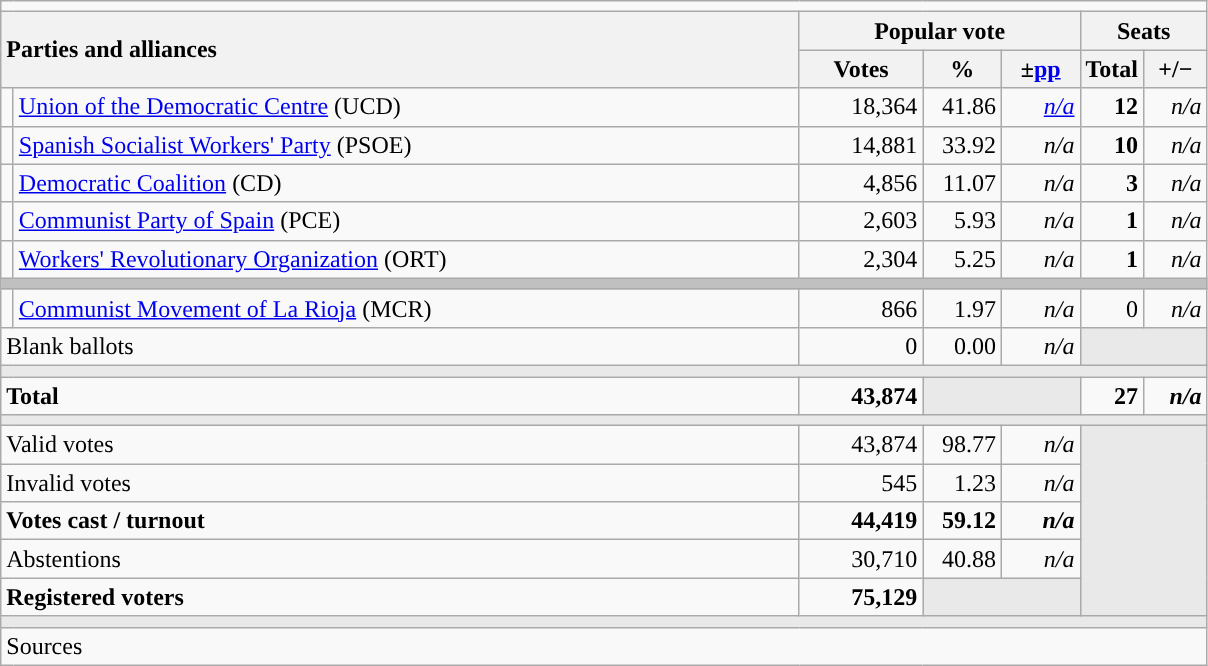<table class="wikitable" style="text-align:right;">
<tr>
<td colspan="7"></td>
</tr>
<tr>
<th style="text-align:left;" rowspan="2" colspan="2" width="525">Parties and alliances</th>
<th colspan="3">Popular vote</th>
<th colspan="2">Seats</th>
</tr>
<tr>
<th width="75">Votes</th>
<th width="45">%</th>
<th width="45">±<a href='#'>pp</a></th>
<th width="35">Total</th>
<th width="35">+/−</th>
</tr>
<tr>
<td width="1" style="color:inherit;background:"></td>
<td align="left"><a href='#'>Union of the Democratic Centre</a> (UCD)</td>
<td>18,364</td>
<td>41.86</td>
<td><em><a href='#'>n/a</a></em></td>
<td><strong>12</strong></td>
<td><em>n/a</em></td>
</tr>
<tr>
<td style="color:inherit;background:"></td>
<td align="left"><a href='#'>Spanish Socialist Workers' Party</a> (PSOE)</td>
<td>14,881</td>
<td>33.92</td>
<td><em>n/a</em></td>
<td><strong>10</strong></td>
<td><em>n/a</em></td>
</tr>
<tr>
<td style="color:inherit;background:"></td>
<td align="left"><a href='#'>Democratic Coalition</a> (CD)</td>
<td>4,856</td>
<td>11.07</td>
<td><em>n/a</em></td>
<td><strong>3</strong></td>
<td><em>n/a</em></td>
</tr>
<tr>
<td style="color:inherit;background:"></td>
<td align="left"><a href='#'>Communist Party of Spain</a> (PCE)</td>
<td>2,603</td>
<td>5.93</td>
<td><em>n/a</em></td>
<td><strong>1</strong></td>
<td><em>n/a</em></td>
</tr>
<tr>
<td style="color:inherit;background:"></td>
<td align="left"><a href='#'>Workers' Revolutionary Organization</a> (ORT)</td>
<td>2,304</td>
<td>5.25</td>
<td><em>n/a</em></td>
<td><strong>1</strong></td>
<td><em>n/a</em></td>
</tr>
<tr>
<td colspan="7" bgcolor="#C0C0C0"></td>
</tr>
<tr>
<td style="color:inherit;background:"></td>
<td align="left"><a href='#'>Communist Movement of La Rioja</a> (MCR)</td>
<td>866</td>
<td>1.97</td>
<td><em>n/a</em></td>
<td>0</td>
<td><em>n/a</em></td>
</tr>
<tr>
<td align="left" colspan="2">Blank ballots</td>
<td>0</td>
<td>0.00</td>
<td><em>n/a</em></td>
<td bgcolor="#E9E9E9" colspan="2"></td>
</tr>
<tr>
<td colspan="7" bgcolor="#E9E9E9"></td>
</tr>
<tr style="font-weight:bold;">
<td align="left" colspan="2">Total</td>
<td>43,874</td>
<td bgcolor="#E9E9E9" colspan="2"></td>
<td>27</td>
<td><em>n/a</em></td>
</tr>
<tr>
<td colspan="7" bgcolor="#E9E9E9"></td>
</tr>
<tr>
<td align="left" colspan="2">Valid votes</td>
<td>43,874</td>
<td>98.77</td>
<td><em>n/a</em></td>
<td bgcolor="#E9E9E9" colspan="2" rowspan="5"></td>
</tr>
<tr>
<td align="left" colspan="2">Invalid votes</td>
<td>545</td>
<td>1.23</td>
<td><em>n/a</em></td>
</tr>
<tr style="font-weight:bold;">
<td align="left" colspan="2">Votes cast / turnout</td>
<td>44,419</td>
<td>59.12</td>
<td><em>n/a</em></td>
</tr>
<tr>
<td align="left" colspan="2">Abstentions</td>
<td>30,710</td>
<td>40.88</td>
<td><em>n/a</em></td>
</tr>
<tr style="font-weight:bold;">
<td align="left" colspan="2">Registered voters</td>
<td>75,129</td>
<td bgcolor="#E9E9E9" colspan="2"></td>
</tr>
<tr>
<td colspan="7" bgcolor="#E9E9E9"></td>
</tr>
<tr>
<td align="left" colspan="7">Sources</td>
</tr>
</table>
